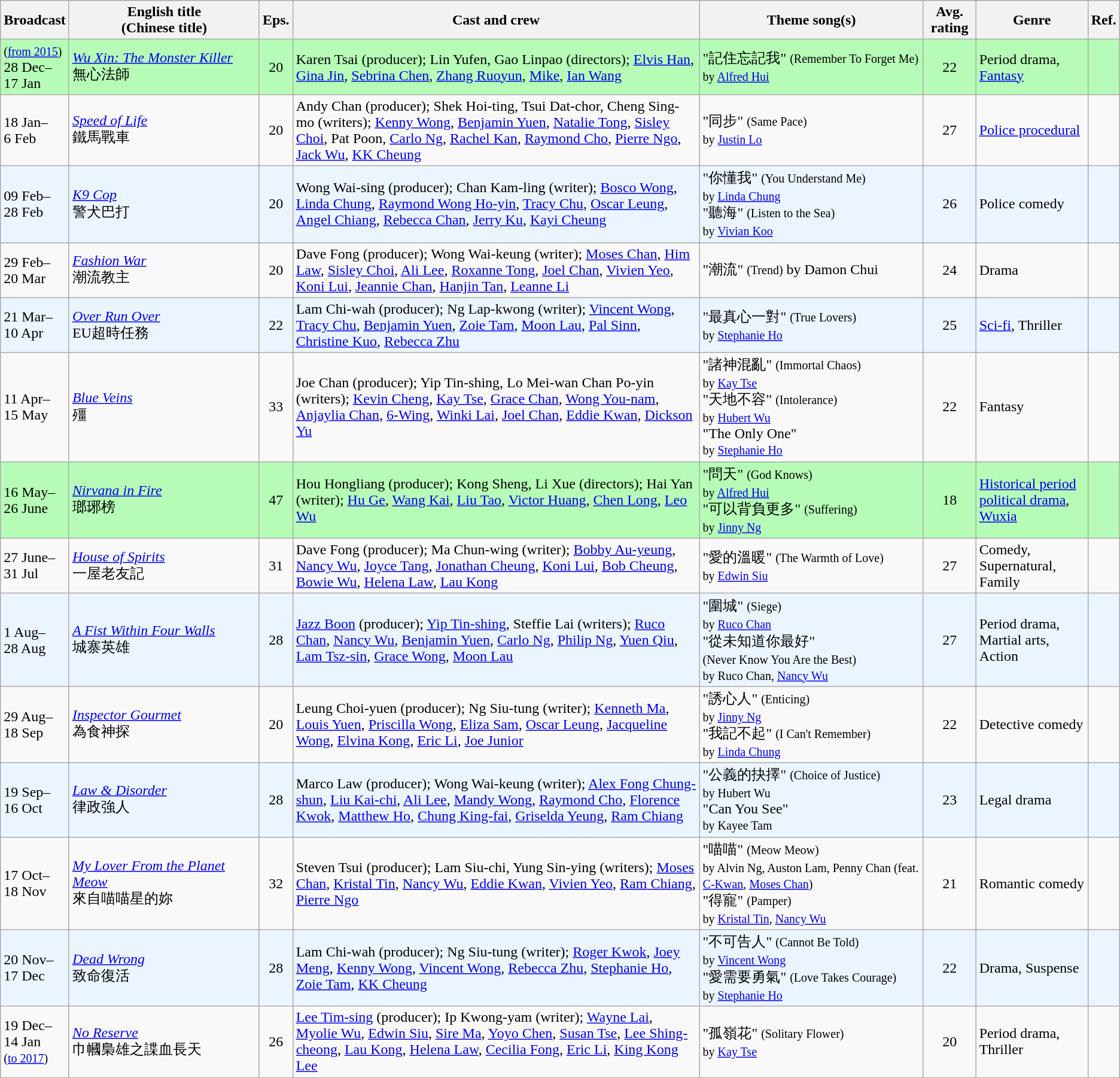<table class="wikitable sortable">
<tr>
<th>Broadcast</th>
<th style="width:17%;">English title <br> (Chinese title)</th>
<th>Eps.</th>
<th>Cast and crew</th>
<th style="width:20%;">Theme song(s)</th>
<th>Avg. rating</th>
<th style="width:10%;">Genre</th>
<th>Ref.</th>
</tr>
<tr ---- bgcolor="#b6fcb6">
<td><small>(<a href='#'>from 2015</a>)</small><br>28 Dec–<br>17 Jan</td>
<td><em><a href='#'>Wu Xin: The Monster Killer</a></em><br>無心法師</td>
<td style="text-align:center;">20</td>
<td>Karen Tsai (producer); Lin Yufen, Gao Linpao (directors); <a href='#'>Elvis Han</a>, <a href='#'>Gina Jin</a>, <a href='#'>Sebrina Chen</a>, <a href='#'>Zhang Ruoyun</a>, <a href='#'>Mike</a>, <a href='#'>Ian Wang</a></td>
<td>"記住忘記我" <small>(Remember To Forget Me)</small><br><small>by <a href='#'>Alfred Hui</a></small></td>
<td style="text-align:center;">22</td>
<td>Period drama, <a href='#'>Fantasy</a></td>
<td style="text-align:center;"></td>
</tr>
<tr>
<td>18 Jan–<br>6 Feb</td>
<td><em><a href='#'>Speed of Life</a></em><br>鐵馬戰車</td>
<td style="text-align:center;">20</td>
<td>Andy Chan (producer); Shek Hoi-ting, Tsui Dat-chor, Cheng Sing-mo (writers); <a href='#'>Kenny Wong</a>, <a href='#'>Benjamin Yuen</a>, <a href='#'>Natalie Tong</a>, <a href='#'>Sisley Choi</a>, Pat Poon, <a href='#'>Carlo Ng</a>, <a href='#'>Rachel Kan</a>, <a href='#'>Raymond Cho</a>, <a href='#'>Pierre Ngo</a>, <a href='#'>Jack Wu</a>, <a href='#'>KK Cheung</a></td>
<td>"同步" <small>(Same Pace)</small><br><small>by <a href='#'>Justin Lo</a></small></td>
<td style="text-align:center;">27</td>
<td><a href='#'>Police procedural</a></td>
<td></td>
</tr>
<tr ---- bgcolor="#ebf5ff">
<td>09 Feb–<br>28 Feb</td>
<td><em><a href='#'>K9 Cop</a></em><br>警犬巴打</td>
<td style="text-align:center;">20</td>
<td>Wong Wai-sing (producer); Chan Kam-ling (writer); <a href='#'>Bosco Wong</a>, <a href='#'>Linda Chung</a>, <a href='#'>Raymond Wong Ho-yin</a>, <a href='#'>Tracy Chu</a>, <a href='#'>Oscar Leung</a>, <a href='#'>Angel Chiang</a>, <a href='#'>Rebecca Chan</a>, <a href='#'>Jerry Ku</a>, <a href='#'>Kayi Cheung</a></td>
<td>"你懂我" <small>(You Understand Me)</small><br><small>by <a href='#'>Linda Chung</a></small><br>"聽海" <small>(Listen to the Sea)</small><br><small>by <a href='#'>Vivian Koo</a></small></td>
<td style="text-align:center;">26</td>
<td>Police comedy</td>
<td></td>
</tr>
<tr>
<td>29 Feb–<br>20 Mar</td>
<td><em><a href='#'>Fashion War</a></em><br>潮流教主</td>
<td style="text-align:center;">20</td>
<td>Dave Fong (producer); Wong Wai-keung (writer); <a href='#'>Moses Chan</a>, <a href='#'>Him Law</a>, <a href='#'>Sisley Choi</a>, <a href='#'>Ali Lee</a>, <a href='#'>Roxanne Tong</a>, <a href='#'>Joel Chan</a>, <a href='#'>Vivien Yeo</a>, <a href='#'>Koni Lui</a>, <a href='#'>Jeannie Chan</a>, <a href='#'>Hanjin Tan</a>, <a href='#'>Leanne Li</a></td>
<td>"潮流" <small>(Trend)</small> by Damon Chui</td>
<td style="text-align:center;">24</td>
<td>Drama</td>
<td></td>
</tr>
<tr ---- bgcolor="#ebf5ff">
<td>21 Mar–<br>10 Apr</td>
<td><em><a href='#'>Over Run Over</a></em><br>EU超時任務</td>
<td style="text-align:center;">22</td>
<td>Lam Chi-wah (producer); Ng Lap-kwong (writer); <a href='#'>Vincent Wong</a>, <a href='#'>Tracy Chu</a>, <a href='#'>Benjamin Yuen</a>, <a href='#'>Zoie Tam</a>, <a href='#'>Moon Lau</a>, <a href='#'>Pal Sinn</a>, <a href='#'>Christine Kuo</a>, <a href='#'>Rebecca Zhu</a></td>
<td>"最真心一對" <small>(True Lovers)</small><br><small>by <a href='#'>Stephanie Ho</a></small></td>
<td style="text-align:center;">25</td>
<td><a href='#'>Sci-fi</a>, Thriller</td>
<td></td>
</tr>
<tr>
<td>11 Apr–<br>15 May</td>
<td><em><a href='#'>Blue Veins</a></em><br>殭</td>
<td style="text-align:center;">33</td>
<td>Joe Chan (producer); Yip Tin-shing, Lo Mei-wan Chan Po-yin (writers); <a href='#'>Kevin Cheng</a>, <a href='#'>Kay Tse</a>, <a href='#'>Grace Chan</a>, <a href='#'>Wong You-nam</a>, <a href='#'>Anjaylia Chan</a>, <a href='#'>6-Wing</a>, <a href='#'>Winki Lai</a>, <a href='#'>Joel Chan</a>, <a href='#'>Eddie Kwan</a>, <a href='#'>Dickson Yu</a></td>
<td>"諸神混亂" <small>(Immortal Chaos)</small><br><small>by <a href='#'>Kay Tse</a></small><br>"天地不容" <small>(Intolerance)</small><br><small>by <a href='#'>Hubert Wu</a></small><br>"The Only One" <br><small>by <a href='#'>Stephanie Ho</a></small></td>
<td style="text-align:center;">22</td>
<td>Fantasy</td>
<td style="text-align:center;"></td>
</tr>
<tr ---- bgcolor="#b6fcb6">
<td>16 May–<br>26 June</td>
<td><em><a href='#'>Nirvana in Fire</a></em><br>瑯琊榜</td>
<td style="text-align:center;">47</td>
<td>Hou Hongliang (producer); Kong Sheng, Li Xue (directors); Hai Yan (writer); <a href='#'>Hu Ge</a>, <a href='#'>Wang Kai</a>, <a href='#'>Liu Tao</a>, <a href='#'>Victor Huang</a>, <a href='#'>Chen Long</a>, <a href='#'>Leo Wu</a></td>
<td>"問天" <small>(God Knows)</small><br><small>by <a href='#'>Alfred Hui</a></small><br>"可以背負更多" <small>(Suffering)</small><br><small>by <a href='#'>Jinny Ng</a></small></td>
<td style="text-align:center;">18</td>
<td><a href='#'>Historical period political drama</a>, <a href='#'>Wuxia</a></td>
<td style="text-align:center;"></td>
</tr>
<tr>
<td>27 June–<br>31 Jul</td>
<td><em><a href='#'>House of Spirits</a></em><br>一屋老友記</td>
<td style="text-align:center;">31</td>
<td>Dave Fong (producer); Ma Chun-wing (writer); <a href='#'>Bobby Au-yeung</a>, <a href='#'>Nancy Wu</a>, <a href='#'>Joyce Tang</a>, <a href='#'>Jonathan Cheung</a>, <a href='#'>Koni Lui</a>, <a href='#'>Bob Cheung</a>, <a href='#'>Bowie Wu</a>, <a href='#'>Helena Law</a>, <a href='#'>Lau Kong</a></td>
<td>"愛的溫暖" <small>(The Warmth of Love)</small><br><small>by <a href='#'>Edwin Siu</a></small></td>
<td style="text-align:center;">27</td>
<td>Comedy, Supernatural, Family</td>
<td style="text-align:center;"></td>
</tr>
<tr ---- bgcolor="#ebf5ff">
<td>1 Aug–<br>28 Aug</td>
<td><em><a href='#'>A Fist Within Four Walls</a></em><br>城寨英雄</td>
<td style="text-align:center;">28</td>
<td><a href='#'>Jazz Boon</a> (producer); <a href='#'>Yip Tin-shing</a>, Steffie Lai (writers); <a href='#'>Ruco Chan</a>, <a href='#'>Nancy Wu</a>, <a href='#'>Benjamin Yuen</a>, <a href='#'>Carlo Ng</a>, <a href='#'>Philip Ng</a>, <a href='#'>Yuen Qiu</a>, <a href='#'>Lam Tsz-sin</a>, <a href='#'>Grace Wong</a>, <a href='#'>Moon Lau</a></td>
<td>"圍城" <small>(Siege)</small><br><small>by <a href='#'>Ruco Chan</a></small><br>"從未知道你最好"<br><small>(Never Know You Are the Best)</small><br><small>by Ruco Chan, <a href='#'>Nancy Wu</a></small></td>
<td style="text-align:center;">27</td>
<td>Period drama, Martial arts, Action</td>
<td></td>
</tr>
<tr>
<td>29 Aug–<br>18 Sep</td>
<td><em><a href='#'>Inspector Gourmet</a></em><br>為食神探</td>
<td style="text-align:center;">20</td>
<td>Leung Choi-yuen (producer); Ng Siu-tung (writer); <a href='#'>Kenneth Ma</a>, <a href='#'>Louis Yuen</a>, <a href='#'>Priscilla Wong</a>, <a href='#'>Eliza Sam</a>, <a href='#'>Oscar Leung</a>, <a href='#'>Jacqueline Wong</a>, <a href='#'>Elvina Kong</a>, <a href='#'>Eric Li</a>, <a href='#'>Joe Junior</a></td>
<td>"誘心人" <small>(Enticing)</small><br><small>by <a href='#'>Jinny Ng</a></small><br>"我記不起" <small>(I Can't Remember)</small><br><small>by <a href='#'>Linda Chung</a></small></td>
<td style="text-align:center;">22</td>
<td>Detective comedy</td>
<td></td>
</tr>
<tr ---- bgcolor="#ebf5ff">
<td>19 Sep–<br>16 Oct</td>
<td><em><a href='#'>Law & Disorder</a></em><br>律政強人</td>
<td style="text-align:center;">28</td>
<td>Marco Law (producer); Wong Wai-keung (writer); <a href='#'>Alex Fong Chung-shun</a>, <a href='#'>Liu Kai-chi</a>, <a href='#'>Ali Lee</a>, <a href='#'>Mandy Wong</a>, <a href='#'>Raymond Cho</a>, <a href='#'>Florence Kwok</a>, <a href='#'>Matthew Ho</a>, <a href='#'>Chung King-fai</a>, <a href='#'>Griselda Yeung</a>, <a href='#'>Ram Chiang</a></td>
<td>"公義的抉擇" <small>(Choice of Justice)</small><br><small>by Hubert Wu</small><br>"Can You See"<br><small>by Kayee Tam</small></td>
<td style="text-align:center;">23</td>
<td>Legal drama</td>
<td></td>
</tr>
<tr>
<td>17 Oct–<br>18 Nov</td>
<td><em><a href='#'>My Lover From the Planet Meow</a></em><br>來自喵喵星的妳</td>
<td style="text-align:center;">32</td>
<td>Steven Tsui (producer); Lam Siu-chi, Yung Sin-ying (writers); <a href='#'>Moses Chan</a>, <a href='#'>Kristal Tin</a>, <a href='#'>Nancy Wu</a>, <a href='#'>Eddie Kwan</a>, <a href='#'>Vivien Yeo</a>, <a href='#'>Ram Chiang</a>, <a href='#'>Pierre Ngo</a></td>
<td>"喵喵" <small>(Meow Meow)</small><br><small>by Alvin Ng, Auston Lam, Penny Chan (feat. <a href='#'>C-Kwan</a>, <a href='#'>Moses Chan</a>)</small><br>"得寵" <small>(Pamper)</small><br><small>by <a href='#'>Kristal Tin</a>, <a href='#'>Nancy Wu</a></small></td>
<td style="text-align:center;">21</td>
<td>Romantic comedy</td>
<td></td>
</tr>
<tr ---- bgcolor="#ebf5ff">
<td>20 Nov–<br>17 Dec</td>
<td><em><a href='#'>Dead Wrong</a></em><br>致命復活</td>
<td style="text-align:center;">28</td>
<td>Lam Chi-wah (producer); Ng Siu-tung (writer); <a href='#'>Roger Kwok</a>, <a href='#'>Joey Meng</a>, <a href='#'>Kenny Wong</a>, <a href='#'>Vincent Wong</a>, <a href='#'>Rebecca Zhu</a>, <a href='#'>Stephanie Ho</a>, <a href='#'>Zoie Tam</a>, <a href='#'>KK Cheung</a></td>
<td>"不可告人" <small>(Cannot Be Told)</small><br><small>by <a href='#'>Vincent Wong</a></small><br>"愛需要勇氣" <small>(Love Takes Courage)</small><br><small>by <a href='#'>Stephanie Ho</a></small></td>
<td style="text-align:center;">22</td>
<td>Drama, Suspense</td>
<td></td>
</tr>
<tr>
<td>19 Dec–<br>14 Jan<br><small>(<a href='#'>to 2017</a>)</small></td>
<td><em><a href='#'>No Reserve</a></em><br>巾幗梟雄之諜血長天</td>
<td style="text-align:center;">26</td>
<td><a href='#'>Lee Tim-sing</a> (producer); Ip Kwong-yam (writer); <a href='#'>Wayne Lai</a>, <a href='#'>Myolie Wu</a>, <a href='#'>Edwin Siu</a>, <a href='#'>Sire Ma</a>, <a href='#'>Yoyo Chen</a>, <a href='#'>Susan Tse</a>, <a href='#'>Lee Shing-cheong</a>, <a href='#'>Lau Kong</a>, <a href='#'>Helena Law</a>,  <a href='#'>Cecilia Fong</a>, <a href='#'>Eric Li</a>,  <a href='#'>King Kong Lee</a></td>
<td>"孤嶺花" <small>(Solitary Flower)</small><br><small>by <a href='#'>Kay Tse</a></small></td>
<td style="text-align:center;">20</td>
<td>Period drama, Thriller</td>
<td></td>
</tr>
</table>
